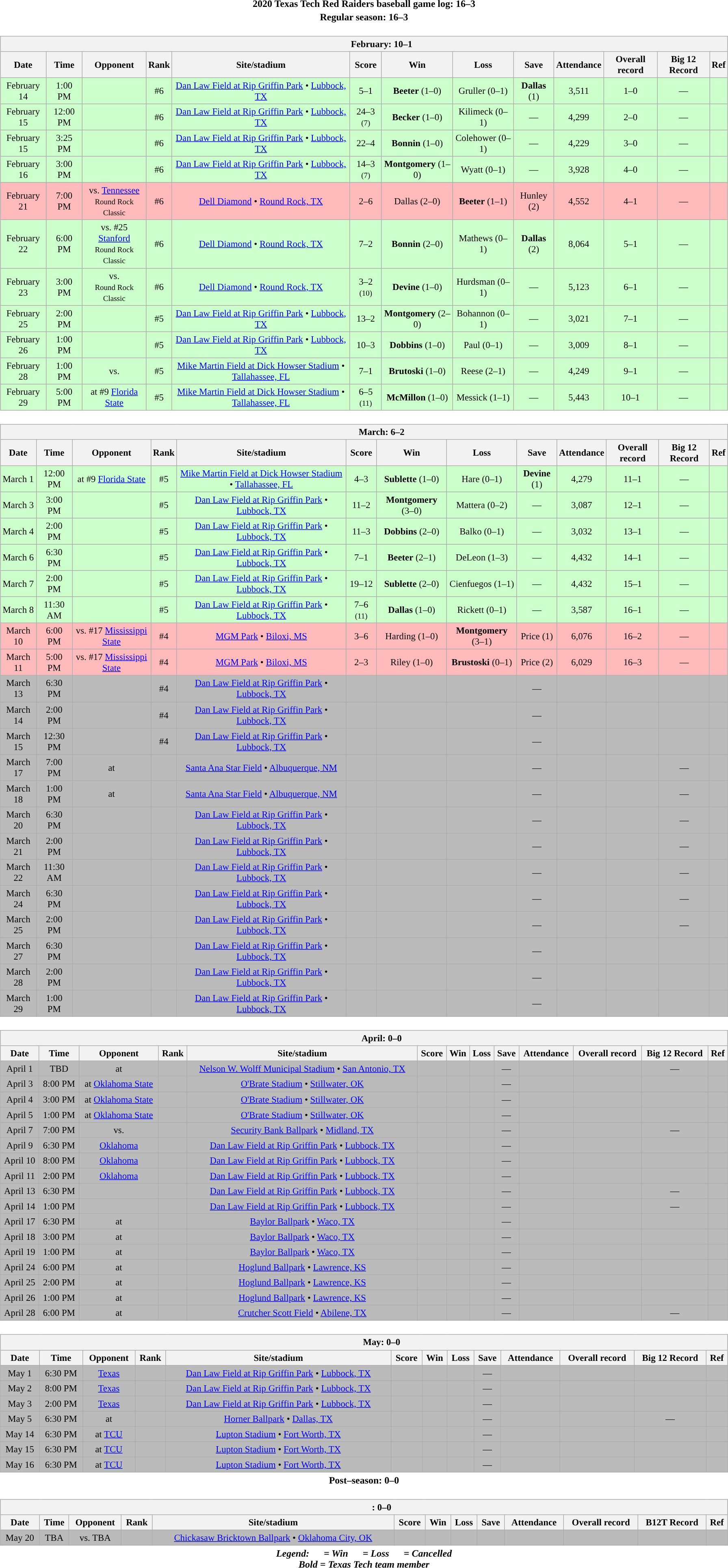<table class="toccolours" width=95% style="margin:1.5em auto; text-align:center">
<tr>
<th colspan=2>2020 Texas Tech Red Raiders baseball game log: 16–3</th>
</tr>
<tr>
<th colspan=2>Regular season: 16–3</th>
</tr>
<tr valign="top">
<td><br><table class="wikitable collapsible collapsed" style="margin:auto; font-size:95%; width:100%">
<tr>
<th colspan=13 style="padding-left:4em;">February: 10–1</th>
</tr>
<tr>
<th>Date</th>
<th>Time</th>
<th>Opponent</th>
<th>Rank</th>
<th>Site/stadium</th>
<th>Score</th>
<th>Win</th>
<th>Loss</th>
<th>Save</th>
<th>Attendance</th>
<th>Overall record</th>
<th>Big 12 Record</th>
<th>Ref</th>
</tr>
<tr style="background:#cfc">
<td>February 14</td>
<td>1:00 PM</td>
<td></td>
<td>#6</td>
<td><a href='#'>Dan Law Field at Rip Griffin Park</a> • <a href='#'>Lubbock, TX</a></td>
<td>5–1</td>
<td><strong>Beeter</strong> (1–0)</td>
<td>Gruller (0–1)</td>
<td><strong>Dallas</strong> (1)</td>
<td>3,511</td>
<td>1–0</td>
<td>—</td>
<td></td>
</tr>
<tr style="background:#cfc">
<td>February 15</td>
<td>12:00 PM</td>
<td></td>
<td>#6</td>
<td><a href='#'>Dan Law Field at Rip Griffin Park</a> • <a href='#'>Lubbock, TX</a></td>
<td>24–3 <small>(7)</small></td>
<td><strong>Becker</strong> (1–0)</td>
<td>Kilimeck (0–1)</td>
<td>—</td>
<td>4,299</td>
<td>2–0</td>
<td>—</td>
<td></td>
</tr>
<tr style="background:#cfc">
<td>February 15</td>
<td>3:25 PM</td>
<td></td>
<td>#6</td>
<td><a href='#'>Dan Law Field at Rip Griffin Park</a> • <a href='#'>Lubbock, TX</a></td>
<td>22–4</td>
<td><strong>Bonnin</strong> (1–0)</td>
<td>Colehower (0–1)</td>
<td>—</td>
<td>4,229</td>
<td>3–0</td>
<td>—</td>
<td></td>
</tr>
<tr style="background:#cfc">
<td>February 16</td>
<td>3:00 PM</td>
<td></td>
<td>#6</td>
<td><a href='#'>Dan Law Field at Rip Griffin Park</a> • <a href='#'>Lubbock, TX</a></td>
<td>14–3 <small>(7)</small></td>
<td><strong>Montgomery</strong> (1–0)</td>
<td>Wyatt (0–1)</td>
<td>—</td>
<td>3,928</td>
<td>4–0</td>
<td>—</td>
<td></td>
</tr>
<tr style="background:#fbb">
<td>February 21</td>
<td>7:00 PM</td>
<td>vs. <a href='#'>Tennessee</a><br><small>Round Rock Classic</small></td>
<td>#6</td>
<td><a href='#'>Dell Diamond</a> • <a href='#'>Round Rock, TX</a></td>
<td>2–6</td>
<td>Dallas (2–0)</td>
<td><strong>Beeter</strong> (1–1)</td>
<td>Hunley (2)</td>
<td>4,552</td>
<td>4–1</td>
<td>—</td>
<td></td>
</tr>
<tr style="background:#cfc">
<td>February 22</td>
<td>6:00 PM</td>
<td>vs. #25 <a href='#'>Stanford</a><br><small>Round Rock Classic</small></td>
<td>#6</td>
<td><a href='#'>Dell Diamond</a> • <a href='#'>Round Rock, TX</a></td>
<td>7–2</td>
<td><strong>Bonnin</strong> (2–0)</td>
<td>Mathews (0–1)</td>
<td><strong>Dallas</strong> (2)</td>
<td>8,064</td>
<td>5–1</td>
<td>—</td>
<td></td>
</tr>
<tr style="background:#cfc">
<td>February 23</td>
<td>3:00 PM</td>
<td>vs. <br><small>Round Rock Classic</small></td>
<td>#6</td>
<td><a href='#'>Dell Diamond</a> • <a href='#'>Round Rock, TX</a></td>
<td>3–2 <small>(10)</small></td>
<td><strong>Devine</strong> (1–0)</td>
<td>Hurdsman (0–1)</td>
<td>—</td>
<td>5,123</td>
<td>6–1</td>
<td>—</td>
<td></td>
</tr>
<tr style="background:#cfc">
<td>February 25</td>
<td>2:00 PM</td>
<td></td>
<td>#5</td>
<td><a href='#'>Dan Law Field at Rip Griffin Park</a> • <a href='#'>Lubbock, TX</a></td>
<td>13–2</td>
<td><strong>Montgomery</strong> (2–0)</td>
<td>Bohannon (0–1)</td>
<td>—</td>
<td>3,021</td>
<td>7–1</td>
<td>—</td>
<td></td>
</tr>
<tr style="background:#cfc">
<td>February 26</td>
<td>1:00 PM</td>
<td></td>
<td>#5</td>
<td><a href='#'>Dan Law Field at Rip Griffin Park</a> • <a href='#'>Lubbock, TX</a></td>
<td>10–3</td>
<td><strong>Dobbins</strong> (1–0)</td>
<td>Paul (0–1)</td>
<td>—</td>
<td>3,009</td>
<td>8–1</td>
<td>—</td>
<td></td>
</tr>
<tr style="background:#cfc">
<td>February 28</td>
<td>1:00 PM</td>
<td>vs. </td>
<td>#5</td>
<td><a href='#'>Mike Martin Field at Dick Howser Stadium</a> • <a href='#'>Tallahassee, FL</a></td>
<td>7–1</td>
<td><strong>Brutoski</strong> (1–0)</td>
<td>Reese (2–1)</td>
<td>—</td>
<td>4,249</td>
<td>9–1</td>
<td>—</td>
<td></td>
</tr>
<tr style="background:#cfc">
<td>February 29</td>
<td>5:00 PM</td>
<td>at #9 <a href='#'>Florida State</a></td>
<td>#5</td>
<td><a href='#'>Mike Martin Field at Dick Howser Stadium</a> • <a href='#'>Tallahassee, FL</a></td>
<td>6–5 <small>(11)</small></td>
<td><strong>McMillon</strong> (1–0)</td>
<td>Messick (1–1)</td>
<td>—</td>
<td>5,443</td>
<td>10–1</td>
<td>—</td>
<td></td>
</tr>
</table>
</td>
</tr>
<tr>
<td><br><table class="wikitable collapsible" style="margin:auto; font-size:95%; width:100%">
<tr>
<th colspan=13 style="padding-left:4em;">March: 6–2</th>
</tr>
<tr>
<th>Date</th>
<th>Time</th>
<th>Opponent</th>
<th>Rank</th>
<th>Site/stadium</th>
<th>Score</th>
<th>Win</th>
<th>Loss</th>
<th>Save</th>
<th>Attendance</th>
<th>Overall record</th>
<th>Big 12 Record</th>
<th>Ref</th>
</tr>
<tr style="background:#cfc">
<td>March 1</td>
<td>12:00 PM</td>
<td>at #9 <a href='#'>Florida State</a></td>
<td>#5</td>
<td><a href='#'>Mike Martin Field at Dick Howser Stadium</a> • <a href='#'>Tallahassee, FL</a></td>
<td>4–3</td>
<td><strong>Sublette</strong> (1–0)</td>
<td>Hare (0–1)</td>
<td><strong>Devine</strong> (1)</td>
<td>4,279</td>
<td>11–1</td>
<td>—</td>
<td></td>
</tr>
<tr style="background:#cfc">
<td>March 3</td>
<td>3:00 PM</td>
<td></td>
<td>#5</td>
<td><a href='#'>Dan Law Field at Rip Griffin Park</a> • <a href='#'>Lubbock, TX</a></td>
<td>11–2</td>
<td><strong>Montgomery</strong> (3–0)</td>
<td>Mattera (0–2)</td>
<td>—</td>
<td>3,087</td>
<td>12–1</td>
<td>—</td>
<td></td>
</tr>
<tr style="background:#cfc">
<td>March 4</td>
<td>2:00 PM</td>
<td></td>
<td>#5</td>
<td><a href='#'>Dan Law Field at Rip Griffin Park</a> • <a href='#'>Lubbock, TX</a></td>
<td>11–3</td>
<td><strong>Dobbins</strong> (2–0)</td>
<td>Balko (0–1)</td>
<td>—</td>
<td>3,032</td>
<td>13–1</td>
<td>—</td>
<td></td>
</tr>
<tr style="background:#cfc">
<td>March 6</td>
<td>6:30 PM</td>
<td></td>
<td>#5</td>
<td><a href='#'>Dan Law Field at Rip Griffin Park</a> • <a href='#'>Lubbock, TX</a></td>
<td>7–1</td>
<td><strong>Beeter</strong> (2–1)</td>
<td>DeLeon (1–3)</td>
<td>—</td>
<td>4,432</td>
<td>14–1</td>
<td>—</td>
<td></td>
</tr>
<tr style="background:#cfc">
<td>March 7</td>
<td>2:00 PM</td>
<td></td>
<td>#5</td>
<td><a href='#'>Dan Law Field at Rip Griffin Park</a> • <a href='#'>Lubbock, TX</a></td>
<td>19–12</td>
<td><strong>Sublette</strong> (2–0)</td>
<td>Cienfuegos (1–1)</td>
<td>—</td>
<td>4,432</td>
<td>15–1</td>
<td>—</td>
<td></td>
</tr>
<tr style="background:#cfc">
<td>March 8</td>
<td>11:30 AM</td>
<td></td>
<td>#5</td>
<td><a href='#'>Dan Law Field at Rip Griffin Park</a> • <a href='#'>Lubbock, TX</a></td>
<td>7–6 <small>(11)</small></td>
<td><strong>Dallas</strong> (1–0)</td>
<td>Rickett (0–1)</td>
<td>—</td>
<td>3,587</td>
<td>16–1</td>
<td>—</td>
<td></td>
</tr>
<tr style="background:#fbb">
<td>March 10</td>
<td>6:00 PM</td>
<td>vs. #17 <a href='#'>Mississippi State</a></td>
<td>#4</td>
<td><a href='#'>MGM Park</a> • <a href='#'>Biloxi, MS</a></td>
<td>3–6</td>
<td>Harding (1–0)</td>
<td><strong>Montgomery</strong> (3–1)</td>
<td>Price (1)</td>
<td>6,076</td>
<td>16–2</td>
<td>—</td>
<td></td>
</tr>
<tr style="background:#fbb">
<td>March 11</td>
<td>5:00 PM</td>
<td>vs. #17 <a href='#'>Mississippi State</a></td>
<td>#4</td>
<td><a href='#'>MGM Park</a> • <a href='#'>Biloxi, MS</a></td>
<td>2–3</td>
<td>Riley (1–0)</td>
<td><strong>Brustoski</strong> (0–1)</td>
<td>Price (2)</td>
<td>6,029</td>
<td>16–3</td>
<td>—</td>
<td></td>
</tr>
<tr style="background:#bbb">
<td>March 13</td>
<td>6:30 PM</td>
<td></td>
<td>#4</td>
<td><a href='#'>Dan Law Field at Rip Griffin Park</a> • <a href='#'>Lubbock, TX</a></td>
<td></td>
<td></td>
<td></td>
<td>—</td>
<td></td>
<td></td>
<td></td>
<td></td>
</tr>
<tr style="background:#bbb">
<td>March 14</td>
<td>2:00 PM</td>
<td></td>
<td>#4</td>
<td><a href='#'>Dan Law Field at Rip Griffin Park</a> • <a href='#'>Lubbock, TX</a></td>
<td></td>
<td></td>
<td></td>
<td>—</td>
<td></td>
<td></td>
<td></td>
<td></td>
</tr>
<tr style="background:#bbb">
<td>March 15</td>
<td>12:30 PM</td>
<td></td>
<td>#4</td>
<td><a href='#'>Dan Law Field at Rip Griffin Park</a> • <a href='#'>Lubbock, TX</a></td>
<td></td>
<td></td>
<td></td>
<td>—</td>
<td></td>
<td></td>
<td></td>
<td></td>
</tr>
<tr style="background:#bbb">
<td>March 17</td>
<td>7:00 PM</td>
<td>at </td>
<td></td>
<td><a href='#'>Santa Ana Star Field</a> • <a href='#'>Albuquerque, NM</a></td>
<td></td>
<td></td>
<td></td>
<td>—</td>
<td></td>
<td></td>
<td>—</td>
<td></td>
</tr>
<tr style="background:#bbb">
<td>March 18</td>
<td>1:00 PM</td>
<td>at </td>
<td></td>
<td><a href='#'>Santa Ana Star Field</a> • <a href='#'>Albuquerque, NM</a></td>
<td></td>
<td></td>
<td></td>
<td>—</td>
<td></td>
<td></td>
<td>—</td>
<td></td>
</tr>
<tr style="background:#bbb">
<td>March 20</td>
<td>6:30 PM</td>
<td></td>
<td></td>
<td><a href='#'>Dan Law Field at Rip Griffin Park</a> • <a href='#'>Lubbock, TX</a></td>
<td></td>
<td></td>
<td></td>
<td>—</td>
<td></td>
<td></td>
<td>—</td>
<td></td>
</tr>
<tr style="background:#bbb">
<td>March 21</td>
<td>2:00 PM</td>
<td></td>
<td></td>
<td><a href='#'>Dan Law Field at Rip Griffin Park</a> • <a href='#'>Lubbock, TX</a></td>
<td></td>
<td></td>
<td></td>
<td>—</td>
<td></td>
<td></td>
<td>—</td>
<td></td>
</tr>
<tr style="background:#bbb">
<td>March 22</td>
<td>11:30 AM</td>
<td></td>
<td></td>
<td><a href='#'>Dan Law Field at Rip Griffin Park</a> • <a href='#'>Lubbock, TX</a></td>
<td></td>
<td></td>
<td></td>
<td>—</td>
<td></td>
<td></td>
<td>—</td>
<td></td>
</tr>
<tr style="background:#bbb">
<td>March 24</td>
<td>6:30 PM</td>
<td></td>
<td></td>
<td><a href='#'>Dan Law Field at Rip Griffin Park</a> • <a href='#'>Lubbock, TX</a></td>
<td></td>
<td></td>
<td></td>
<td>—</td>
<td></td>
<td></td>
<td>—</td>
<td></td>
</tr>
<tr style="background:#bbb">
<td>March 25</td>
<td>2:00 PM</td>
<td></td>
<td></td>
<td><a href='#'>Dan Law Field at Rip Griffin Park</a> • <a href='#'>Lubbock, TX</a></td>
<td></td>
<td></td>
<td></td>
<td>—</td>
<td></td>
<td></td>
<td>—</td>
<td></td>
</tr>
<tr style="background:#bbb">
<td>March 27</td>
<td>6:30 PM</td>
<td></td>
<td></td>
<td><a href='#'>Dan Law Field at Rip Griffin Park</a> • <a href='#'>Lubbock, TX</a></td>
<td></td>
<td></td>
<td></td>
<td>—</td>
<td></td>
<td></td>
<td></td>
<td></td>
</tr>
<tr style="background:#bbb">
<td>March 28</td>
<td>2:00 PM</td>
<td></td>
<td></td>
<td><a href='#'>Dan Law Field at Rip Griffin Park</a> • <a href='#'>Lubbock, TX</a></td>
<td></td>
<td></td>
<td></td>
<td>—</td>
<td></td>
<td></td>
<td></td>
<td></td>
</tr>
<tr style="background:#bbb">
<td>March 29</td>
<td>1:00 PM</td>
<td></td>
<td></td>
<td><a href='#'>Dan Law Field at Rip Griffin Park</a> • <a href='#'>Lubbock, TX</a></td>
<td></td>
<td></td>
<td></td>
<td>—</td>
<td></td>
<td></td>
<td></td>
<td></td>
</tr>
</table>
</td>
</tr>
<tr>
<td><br><table class="wikitable collapsible collapsed" style="margin:auto; font-size:95%; width:100%">
<tr>
<th colspan=13 style="padding-left:4em;">April: 0–0</th>
</tr>
<tr>
<th>Date</th>
<th>Time</th>
<th>Opponent</th>
<th>Rank</th>
<th>Site/stadium</th>
<th>Score</th>
<th>Win</th>
<th>Loss</th>
<th>Save</th>
<th>Attendance</th>
<th>Overall record</th>
<th>Big 12 Record</th>
<th>Ref</th>
</tr>
<tr style="background:#bbb">
<td>April 1</td>
<td>TBD</td>
<td>at </td>
<td></td>
<td><a href='#'>Nelson W. Wolff Municipal Stadium</a> • <a href='#'>San Antonio, TX</a></td>
<td></td>
<td></td>
<td></td>
<td>—</td>
<td></td>
<td></td>
<td>—</td>
<td></td>
</tr>
<tr style="background:#bbb">
<td>April 3</td>
<td>8:00 PM</td>
<td>at <a href='#'>Oklahoma State</a></td>
<td></td>
<td><a href='#'>O'Brate Stadium</a> • <a href='#'>Stillwater, OK</a></td>
<td></td>
<td></td>
<td></td>
<td>—</td>
<td></td>
<td></td>
<td></td>
<td></td>
</tr>
<tr style="background:#bbb">
<td>April 4</td>
<td>3:00 PM</td>
<td>at <a href='#'>Oklahoma State</a></td>
<td></td>
<td><a href='#'>O'Brate Stadium</a> • <a href='#'>Stillwater, OK</a></td>
<td></td>
<td></td>
<td></td>
<td>—</td>
<td></td>
<td></td>
<td></td>
<td></td>
</tr>
<tr style="background:#bbb">
<td>April 5</td>
<td>1:00 PM</td>
<td>at <a href='#'>Oklahoma State</a></td>
<td></td>
<td><a href='#'>O'Brate Stadium</a> • <a href='#'>Stillwater, OK</a></td>
<td></td>
<td></td>
<td></td>
<td>—</td>
<td></td>
<td></td>
<td></td>
<td></td>
</tr>
<tr style="background:#bbb">
<td>April 7</td>
<td>7:00 PM</td>
<td>vs. </td>
<td></td>
<td><a href='#'>Security Bank Ballpark</a> • <a href='#'>Midland, TX</a></td>
<td></td>
<td></td>
<td></td>
<td>—</td>
<td></td>
<td></td>
<td>—</td>
<td></td>
</tr>
<tr style="background:#bbb">
<td>April 9</td>
<td>6:30 PM</td>
<td><a href='#'>Oklahoma</a></td>
<td></td>
<td><a href='#'>Dan Law Field at Rip Griffin Park</a> • <a href='#'>Lubbock, TX</a></td>
<td></td>
<td></td>
<td></td>
<td>—</td>
<td></td>
<td></td>
<td></td>
<td></td>
</tr>
<tr style="background:#bbb">
<td>April 10</td>
<td>8:00 PM</td>
<td><a href='#'>Oklahoma</a></td>
<td></td>
<td><a href='#'>Dan Law Field at Rip Griffin Park</a> • <a href='#'>Lubbock, TX</a></td>
<td></td>
<td></td>
<td></td>
<td>—</td>
<td></td>
<td></td>
<td></td>
<td></td>
</tr>
<tr style="background:#bbb">
<td>April 11</td>
<td>2:00 PM</td>
<td><a href='#'>Oklahoma</a></td>
<td></td>
<td><a href='#'>Dan Law Field at Rip Griffin Park</a> • <a href='#'>Lubbock, TX</a></td>
<td></td>
<td></td>
<td></td>
<td>—</td>
<td></td>
<td></td>
<td></td>
<td></td>
</tr>
<tr style="background:#bbb">
<td>April 13</td>
<td>6:30 PM</td>
<td></td>
<td></td>
<td><a href='#'>Dan Law Field at Rip Griffin Park</a> • <a href='#'>Lubbock, TX</a></td>
<td></td>
<td></td>
<td></td>
<td>—</td>
<td></td>
<td></td>
<td>—</td>
<td></td>
</tr>
<tr style="background:#bbb">
<td>April 14</td>
<td>1:00 PM</td>
<td></td>
<td></td>
<td><a href='#'>Dan Law Field at Rip Griffin Park</a> • <a href='#'>Lubbock, TX</a></td>
<td></td>
<td></td>
<td></td>
<td>—</td>
<td></td>
<td></td>
<td>—</td>
<td></td>
</tr>
<tr style="background:#bbb">
<td>April 17</td>
<td>6:30 PM</td>
<td>at </td>
<td></td>
<td><a href='#'>Baylor Ballpark</a> • <a href='#'>Waco, TX</a></td>
<td></td>
<td></td>
<td></td>
<td>—</td>
<td></td>
<td></td>
<td></td>
<td></td>
</tr>
<tr style="background:#bbb">
<td>April 18</td>
<td>3:00 PM</td>
<td>at </td>
<td></td>
<td><a href='#'>Baylor Ballpark</a> • <a href='#'>Waco, TX</a></td>
<td></td>
<td></td>
<td></td>
<td>—</td>
<td></td>
<td></td>
<td></td>
<td></td>
</tr>
<tr style="background:#bbb">
<td>April 19</td>
<td>1:00 PM</td>
<td>at </td>
<td></td>
<td><a href='#'>Baylor Ballpark</a> • <a href='#'>Waco, TX</a></td>
<td></td>
<td></td>
<td></td>
<td>—</td>
<td></td>
<td></td>
<td></td>
<td></td>
</tr>
<tr style="background:#bbb">
<td>April 24</td>
<td>6:00 PM</td>
<td>at </td>
<td></td>
<td><a href='#'>Hoglund Ballpark</a> • <a href='#'>Lawrence, KS</a></td>
<td></td>
<td></td>
<td></td>
<td>—</td>
<td></td>
<td></td>
<td></td>
<td></td>
</tr>
<tr style="background:#bbb">
<td>April 25</td>
<td>2:00 PM</td>
<td>at </td>
<td></td>
<td><a href='#'>Hoglund Ballpark</a> • <a href='#'>Lawrence, KS</a></td>
<td></td>
<td></td>
<td></td>
<td>—</td>
<td></td>
<td></td>
<td></td>
<td></td>
</tr>
<tr style="background:#bbb">
<td>April 26</td>
<td>1:00 PM</td>
<td>at </td>
<td></td>
<td><a href='#'>Hoglund Ballpark</a> • <a href='#'>Lawrence, KS</a></td>
<td></td>
<td></td>
<td></td>
<td>—</td>
<td></td>
<td></td>
<td></td>
<td></td>
</tr>
<tr style="background:#bbb">
<td>April 28</td>
<td>6:00 PM</td>
<td>at </td>
<td></td>
<td><a href='#'>Crutcher Scott Field</a> • <a href='#'>Abilene, TX</a></td>
<td></td>
<td></td>
<td></td>
<td>—</td>
<td></td>
<td></td>
<td>—</td>
<td></td>
</tr>
</table>
</td>
</tr>
<tr>
<td><br><table class="wikitable collapsible collapsed" style="margin:auto; font-size:95%; width:100%">
<tr>
<th colspan=13 style="padding-left:4em;">May: 0–0</th>
</tr>
<tr>
<th>Date</th>
<th>Time</th>
<th>Opponent</th>
<th>Rank</th>
<th>Site/stadium</th>
<th>Score</th>
<th>Win</th>
<th>Loss</th>
<th>Save</th>
<th>Attendance</th>
<th>Overall record</th>
<th>Big 12 Record</th>
<th>Ref</th>
</tr>
<tr style="background:#bbb">
<td>May 1</td>
<td>6:30 PM</td>
<td><a href='#'>Texas</a></td>
<td></td>
<td><a href='#'>Dan Law Field at Rip Griffin Park</a> • <a href='#'>Lubbock, TX</a></td>
<td></td>
<td></td>
<td></td>
<td>—</td>
<td></td>
<td></td>
<td></td>
<td></td>
</tr>
<tr style="background:#bbb">
<td>May 2</td>
<td>8:00 PM</td>
<td><a href='#'>Texas</a></td>
<td></td>
<td><a href='#'>Dan Law Field at Rip Griffin Park</a> • <a href='#'>Lubbock, TX</a></td>
<td></td>
<td></td>
<td></td>
<td>—</td>
<td></td>
<td></td>
<td></td>
<td></td>
</tr>
<tr style="background:#bbb">
<td>May 3</td>
<td>2:00 PM</td>
<td><a href='#'>Texas</a></td>
<td></td>
<td><a href='#'>Dan Law Field at Rip Griffin Park</a> • <a href='#'>Lubbock, TX</a></td>
<td></td>
<td></td>
<td></td>
<td>—</td>
<td></td>
<td></td>
<td></td>
<td></td>
</tr>
<tr style="background:#bbb">
<td>May 5</td>
<td>6:30 PM</td>
<td>at </td>
<td></td>
<td><a href='#'>Horner Ballpark</a> • <a href='#'>Dallas, TX</a></td>
<td></td>
<td></td>
<td></td>
<td>—</td>
<td></td>
<td></td>
<td>—</td>
<td></td>
</tr>
<tr style="background:#bbb">
<td>May 14</td>
<td>6:30 PM</td>
<td>at <a href='#'>TCU</a></td>
<td></td>
<td><a href='#'>Lupton Stadium</a> • <a href='#'>Fort Worth, TX</a></td>
<td></td>
<td></td>
<td></td>
<td>—</td>
<td></td>
<td></td>
<td></td>
<td></td>
</tr>
<tr style="background:#bbb">
<td>May 15</td>
<td>6:30 PM</td>
<td>at <a href='#'>TCU</a></td>
<td></td>
<td><a href='#'>Lupton Stadium</a> • <a href='#'>Fort Worth, TX</a></td>
<td></td>
<td></td>
<td></td>
<td>—</td>
<td></td>
<td></td>
<td></td>
<td></td>
</tr>
<tr style="background:#bbb">
<td>May 16</td>
<td>6:30 PM</td>
<td>at <a href='#'>TCU</a></td>
<td></td>
<td><a href='#'>Lupton Stadium</a> • <a href='#'>Fort Worth, TX</a></td>
<td></td>
<td></td>
<td></td>
<td>—</td>
<td></td>
<td></td>
<td></td>
<td></td>
</tr>
</table>
</td>
</tr>
<tr>
<th colspan=2>Post–season: 0–0</th>
</tr>
<tr>
<td><br><table class="wikitable collapsible collapsed" style="margin:auto; width:100%; text-align:center; font-size:95%">
<tr>
<th colspan=13 style="padding-left:4em;"><a href='#'></a>: 0–0</th>
</tr>
<tr>
<th>Date</th>
<th>Time</th>
<th>Opponent</th>
<th>Rank</th>
<th>Site/stadium</th>
<th>Score</th>
<th>Win</th>
<th>Loss</th>
<th>Save</th>
<th>Attendance</th>
<th>Overall record</th>
<th>B12T Record</th>
<th>Ref</th>
</tr>
<tr style="background:#bbb">
<td>May 20</td>
<td>TBA</td>
<td>vs. TBA</td>
<td></td>
<td><a href='#'>Chickasaw Bricktown Ballpark</a> • <a href='#'>Oklahoma City, OK</a></td>
<td></td>
<td></td>
<td></td>
<td></td>
<td></td>
<td></td>
<td></td>
<td></td>
</tr>
</table>
</td>
</tr>
<tr>
<th colspan=13><em>Legend:       = Win       = Loss       = Cancelled<br>Bold = Texas Tech team member</em></th>
</tr>
</table>
